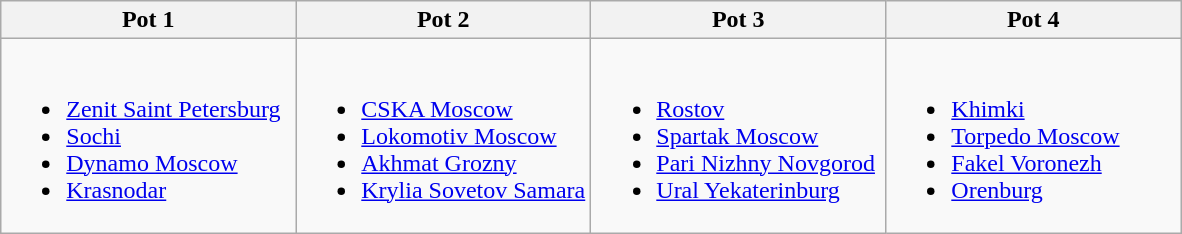<table class="wikitable">
<tr>
<th width="25%">Pot 1</th>
<th width="25%">Pot 2</th>
<th width="25%">Pot 3</th>
<th width="25%">Pot 4</th>
</tr>
<tr>
<td><br><ul><li><a href='#'>Zenit Saint Petersburg</a></li><li><a href='#'>Sochi</a></li><li><a href='#'>Dynamo Moscow</a></li><li><a href='#'>Krasnodar</a></li></ul></td>
<td><br><ul><li><a href='#'>CSKA Moscow</a></li><li><a href='#'>Lokomotiv Moscow</a></li><li><a href='#'>Akhmat Grozny</a></li><li><a href='#'>Krylia Sovetov Samara</a></li></ul></td>
<td><br><ul><li><a href='#'>Rostov</a></li><li><a href='#'>Spartak Moscow</a></li><li><a href='#'>Pari Nizhny Novgorod</a></li><li><a href='#'>Ural Yekaterinburg</a></li></ul></td>
<td><br><ul><li><a href='#'>Khimki</a></li><li><a href='#'>Torpedo Moscow</a></li><li><a href='#'>Fakel Voronezh</a></li><li><a href='#'>Orenburg</a></li></ul></td>
</tr>
</table>
